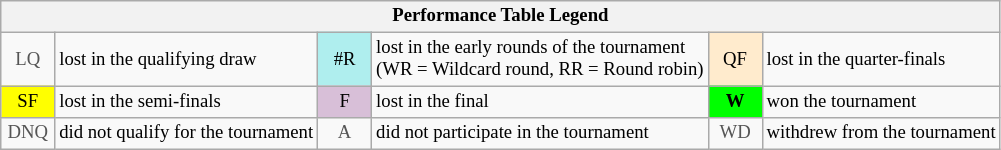<table class="wikitable" style="font-size:78%;">
<tr>
<th colspan="6">Performance Table Legend</th>
</tr>
<tr>
<td style="color:#555555; text-align:center; width:30px;">LQ</td>
<td>lost in the qualifying draw</td>
<td style="text-align:center; background:#afeeee;">#R</td>
<td>lost in the early rounds of the tournament<br>(WR = Wildcard round, RR = Round robin)</td>
<td style="text-align:center; background:#ffebcd;">QF</td>
<td>lost in the quarter-finals</td>
</tr>
<tr>
<td style="text-align:center; background:yellow;">SF</td>
<td>lost in the semi-finals</td>
<td style="text-align:center; background:thistle;">F</td>
<td>lost in the final</td>
<td style="text-align:center; background:#0f0;"><strong>W</strong></td>
<td>won the tournament</td>
</tr>
<tr>
<td style="color:#555555; text-align:center; width:30px;">DNQ</td>
<td>did not qualify for the tournament</td>
<td style="color:#555555; text-align:center; width:30px;">A</td>
<td>did not participate in the tournament</td>
<td style="color:#555555; text-align:center; width:30px;">WD</td>
<td>withdrew from the tournament</td>
</tr>
</table>
